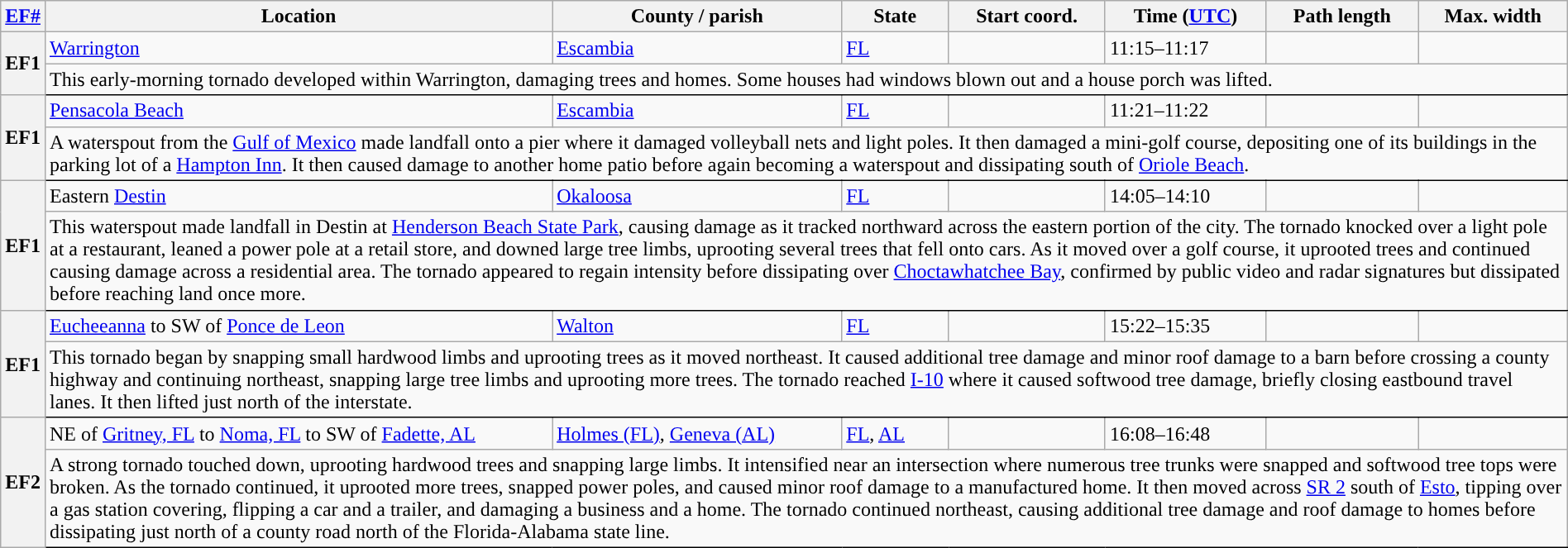<table class="wikitable sortable" style="width:100%;">
<tr>
<th scope="col" width="2%" align="center"><a href='#'>EF#</a></th>
<th scope="col" align="center" class="unsortable">Location</th>
<th scope="col" align="center" class="unsortable">County / parish</th>
<th scope="col" align="center">State</th>
<th scope="col" align="center">Start coord.</th>
<th scope="col" align="center">Time (<a href='#'>UTC</a>)</th>
<th scope="col" align="center">Path length</th>
<th scope="col" align="center">Max. width</th>
</tr>
<tr>
<th scope="row" rowspan="2" style="background-color:#">EF1</th>
<td><a href='#'>Warrington</a></td>
<td><a href='#'>Escambia</a></td>
<td><a href='#'>FL</a></td>
<td></td>
<td>11:15–11:17</td>
<td></td>
<td></td>
</tr>
<tr class="expand-child">
<td colspan="8" style=" border-bottom: 1px solid black;">This early-morning tornado developed within Warrington, damaging trees and homes. Some houses had windows blown out and a house porch was lifted.</td>
</tr>
<tr>
<th scope="row" rowspan="2" style="background-color:#">EF1</th>
<td><a href='#'>Pensacola Beach</a></td>
<td><a href='#'>Escambia</a></td>
<td><a href='#'>FL</a></td>
<td></td>
<td>11:21–11:22</td>
<td></td>
<td></td>
</tr>
<tr class="expand-child">
<td colspan="8" style=" border-bottom: 1px solid black;">A waterspout from the <a href='#'>Gulf of Mexico</a> made landfall onto a pier where it damaged volleyball nets and light poles. It then damaged a mini-golf course, depositing one of its buildings in the parking lot of a <a href='#'>Hampton Inn</a>. It then caused damage to another home patio before again becoming a waterspout and dissipating south of <a href='#'>Oriole Beach</a>.</td>
</tr>
<tr>
<th scope="row" rowspan="2" style="background-color:#">EF1</th>
<td>Eastern <a href='#'>Destin</a></td>
<td><a href='#'>Okaloosa</a></td>
<td><a href='#'>FL</a></td>
<td></td>
<td>14:05–14:10</td>
<td></td>
<td></td>
</tr>
<tr class="expand-child">
<td colspan="8" style=" border-bottom: 1px solid black;">This waterspout made landfall in Destin at <a href='#'>Henderson Beach State Park</a>, causing damage as it tracked northward across the eastern portion of the city. The tornado knocked over a light pole at a restaurant, leaned a power pole at a retail store, and downed large tree limbs, uprooting several trees that fell onto cars. As it moved over a golf course, it uprooted trees and continued causing damage across a residential area. The tornado appeared to regain intensity before dissipating over <a href='#'>Choctawhatchee Bay</a>, confirmed by public video and radar signatures but dissipated before reaching land once more.</td>
</tr>
<tr>
<th scope="row" rowspan="2" style="background-color:#">EF1</th>
<td><a href='#'>Eucheeanna</a> to SW of <a href='#'>Ponce de Leon</a></td>
<td><a href='#'>Walton</a></td>
<td><a href='#'>FL</a></td>
<td></td>
<td>15:22–15:35</td>
<td></td>
<td></td>
</tr>
<tr class="expand-child">
<td colspan="8" style=" border-bottom: 1px solid black;">This tornado began by snapping small hardwood limbs and uprooting trees as it moved northeast. It caused additional tree damage and minor roof damage to a barn before crossing a county highway and continuing northeast, snapping large tree limbs and uprooting more trees. The tornado reached <a href='#'>I-10</a> where it caused softwood tree damage, briefly closing eastbound travel lanes. It then lifted just north of the interstate.</td>
</tr>
<tr>
<th scope="row" rowspan="2" style="background-color:#">EF2</th>
<td>NE of <a href='#'>Gritney, FL</a> to <a href='#'>Noma, FL</a> to SW of <a href='#'>Fadette, AL</a></td>
<td><a href='#'>Holmes (FL)</a>, <a href='#'>Geneva (AL)</a></td>
<td><a href='#'>FL</a>, <a href='#'>AL</a></td>
<td></td>
<td>16:08–16:48</td>
<td></td>
<td></td>
</tr>
<tr class="expand-child">
<td colspan="8" style=" border-bottom: 1px solid black;">A strong tornado touched down, uprooting hardwood trees and snapping large limbs. It intensified near an intersection where numerous tree trunks were snapped and softwood tree tops were broken. As the tornado continued, it uprooted more trees, snapped power poles, and caused minor roof damage to a manufactured home. It then moved across <a href='#'>SR 2</a> south of <a href='#'>Esto</a>, tipping over a gas station covering, flipping a car and a trailer, and damaging a business and a home. The tornado continued northeast, causing additional tree damage and roof damage to homes before dissipating just north of a county road north of the Florida-Alabama state line.</td>
</tr>
</table>
